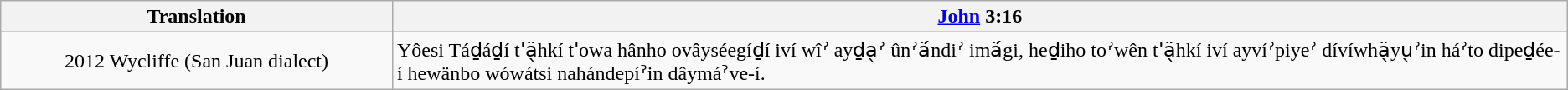<table class="wikitable">
<tr>
<th align="center" width="25%">Translation</th>
<th><a href='#'>John</a> 3:16</th>
</tr>
<tr>
<td align="center">2012 Wycliffe (San Juan dialect)</td>
<td>Yôesi Táḏáḏí tꞌä̖hkí tꞌowa hânho ovâyséegíḏí iví wîˀ ayḏa̖ˀ ûnˀä́ndiˀ imä́gi, heḏiho toˀwên tꞌä̖hkí iví ayvíˀpiyeˀ dívíwhä̖yu̖ˀin háˀto dipeḏée-í hewänbo wówátsi nahándepíˀin dâymáˀve-í.</td>
</tr>
</table>
